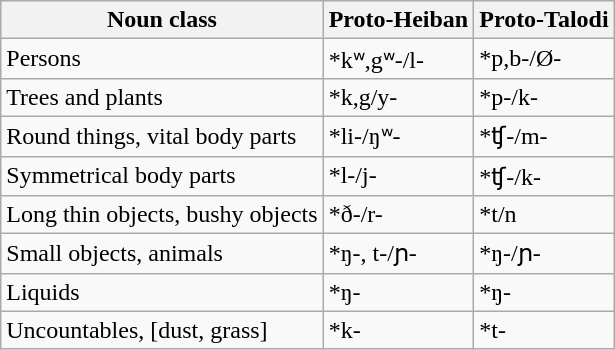<table class="wikitable sortable">
<tr>
<th>Noun class</th>
<th>Proto-Heiban</th>
<th>Proto-Talodi</th>
</tr>
<tr>
<td>Persons</td>
<td>*kʷ,gʷ-/l-</td>
<td>*p,b-/Ø-</td>
</tr>
<tr>
<td>Trees and plants</td>
<td>*k,g/y-</td>
<td>*p-/k-</td>
</tr>
<tr>
<td>Round things, vital body parts</td>
<td>*li-/ŋʷ-</td>
<td>*ʧ-/m-</td>
</tr>
<tr>
<td>Symmetrical body parts</td>
<td>*l-/j-</td>
<td>*ʧ-/k-</td>
</tr>
<tr>
<td>Long thin objects, bushy objects</td>
<td>*ð-/r-</td>
<td>*t/n</td>
</tr>
<tr>
<td>Small objects, animals</td>
<td>*ŋ-, t-/ɲ-</td>
<td>*ŋ-/ɲ-</td>
</tr>
<tr>
<td>Liquids</td>
<td>*ŋ-</td>
<td>*ŋ-</td>
</tr>
<tr>
<td>Uncountables, [dust, grass]</td>
<td>*k-</td>
<td>*t-</td>
</tr>
</table>
